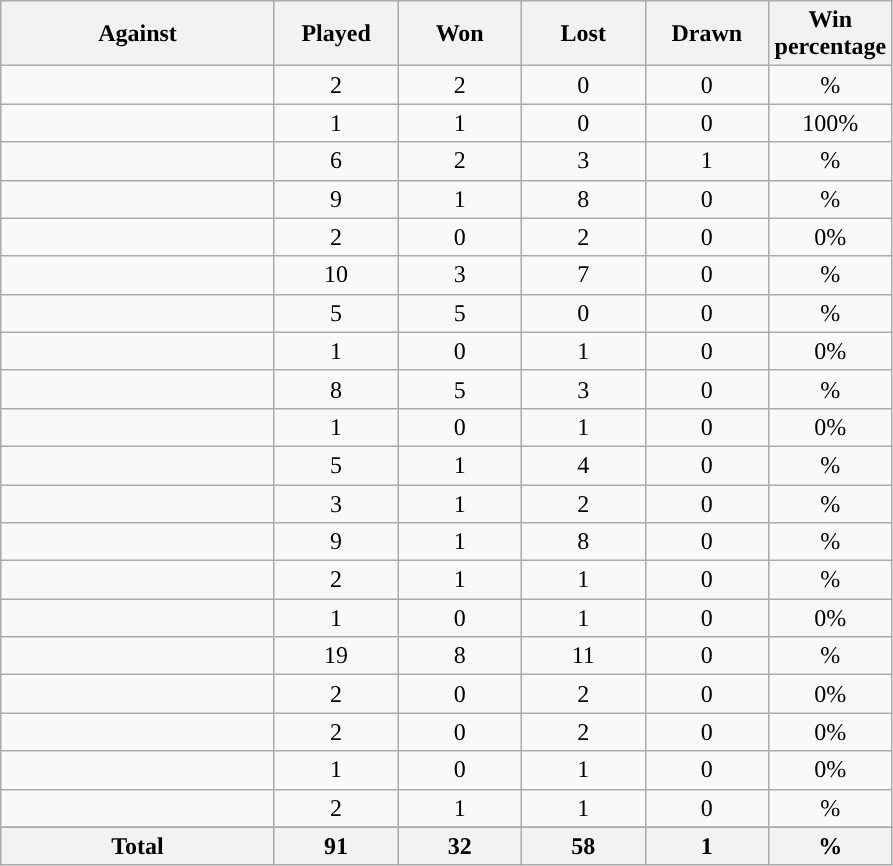<table class="wikitable sortable" style="border:1px solid #CCCCCC">
<tr>
<th align="left" width="175" bgcolor="#CCCCCC">Against</th>
<th align="center" width="75" bgcolor="#CCCCCC">Played</th>
<th align="center" width="75" bgcolor="#CCCCCC">Won</th>
<th align="center" width="75" bgcolor="#CCCCCC">Lost</th>
<th align="center" width="75" bgcolor="#CCCCCC">Drawn</th>
<th align="center" width="75" bgcolor="#CCCCCC">Win percentage</th>
</tr>
<tr style="text-align:center;">
<td align="left"></td>
<td>2</td>
<td>2</td>
<td>0</td>
<td>0</td>
<td>%</td>
</tr>
<tr style="text-align:center;">
<td align="left"></td>
<td>1</td>
<td>1</td>
<td>0</td>
<td>0</td>
<td>100%</td>
</tr>
<tr style="text-align:center;">
<td align="left"></td>
<td>6</td>
<td>2</td>
<td>3</td>
<td>1</td>
<td>%</td>
</tr>
<tr style="text-align:center;">
<td align="left"></td>
<td>9</td>
<td>1</td>
<td>8</td>
<td>0</td>
<td>%</td>
</tr>
<tr style="text-align:center;">
<td align="left"></td>
<td>2</td>
<td>0</td>
<td>2</td>
<td>0</td>
<td>0%</td>
</tr>
<tr style="text-align:center;">
<td align="left"></td>
<td>10</td>
<td>3</td>
<td>7</td>
<td>0</td>
<td>%</td>
</tr>
<tr style="text-align:center;">
<td align="left"></td>
<td>5</td>
<td>5</td>
<td>0</td>
<td>0</td>
<td>%</td>
</tr>
<tr style="text-align:center;">
<td align="left"></td>
<td>1</td>
<td>0</td>
<td>1</td>
<td>0</td>
<td>0%</td>
</tr>
<tr style="text-align:center;">
<td align="left"></td>
<td>8</td>
<td>5</td>
<td>3</td>
<td>0</td>
<td>%</td>
</tr>
<tr style="text-align:center;">
<td align="left"></td>
<td>1</td>
<td>0</td>
<td>1</td>
<td>0</td>
<td>0%</td>
</tr>
<tr style="text-align:center;">
<td align="left"></td>
<td>5</td>
<td>1</td>
<td>4</td>
<td>0</td>
<td>%</td>
</tr>
<tr style="text-align:center;">
<td align="left"></td>
<td>3</td>
<td>1</td>
<td>2</td>
<td>0</td>
<td>%</td>
</tr>
<tr style="text-align:center;">
<td align="left"></td>
<td>9</td>
<td>1</td>
<td>8</td>
<td>0</td>
<td>%</td>
</tr>
<tr style="text-align:center;">
<td align="left"></td>
<td>2</td>
<td>1</td>
<td>1</td>
<td>0</td>
<td>%</td>
</tr>
<tr style="text-align:center;">
<td align="left"></td>
<td>1</td>
<td>0</td>
<td>1</td>
<td>0</td>
<td>0%</td>
</tr>
<tr style="text-align:center;">
<td align="left"></td>
<td>19</td>
<td>8</td>
<td>11</td>
<td>0</td>
<td>%</td>
</tr>
<tr style="text-align:center;">
<td align="left"></td>
<td>2</td>
<td>0</td>
<td>2</td>
<td>0</td>
<td>0%</td>
</tr>
<tr style="text-align:center;">
<td align="left"></td>
<td>2</td>
<td>0</td>
<td>2</td>
<td>0</td>
<td>0%</td>
</tr>
<tr style="text-align:center;">
<td align="left"></td>
<td>1</td>
<td>0</td>
<td>1</td>
<td>0</td>
<td>0%</td>
</tr>
<tr style="text-align:center;">
<td align="left"></td>
<td>2</td>
<td>1</td>
<td>1</td>
<td>0</td>
<td>%</td>
</tr>
<tr style="text-align:center; background:#efefef;">
</tr>
<tr style="text-align:center;">
<th>Total</th>
<th><strong>91</strong></th>
<th><strong>32</strong></th>
<th><strong>58</strong></th>
<th><strong>1</strong></th>
<th><strong>%</strong></th>
</tr>
</table>
